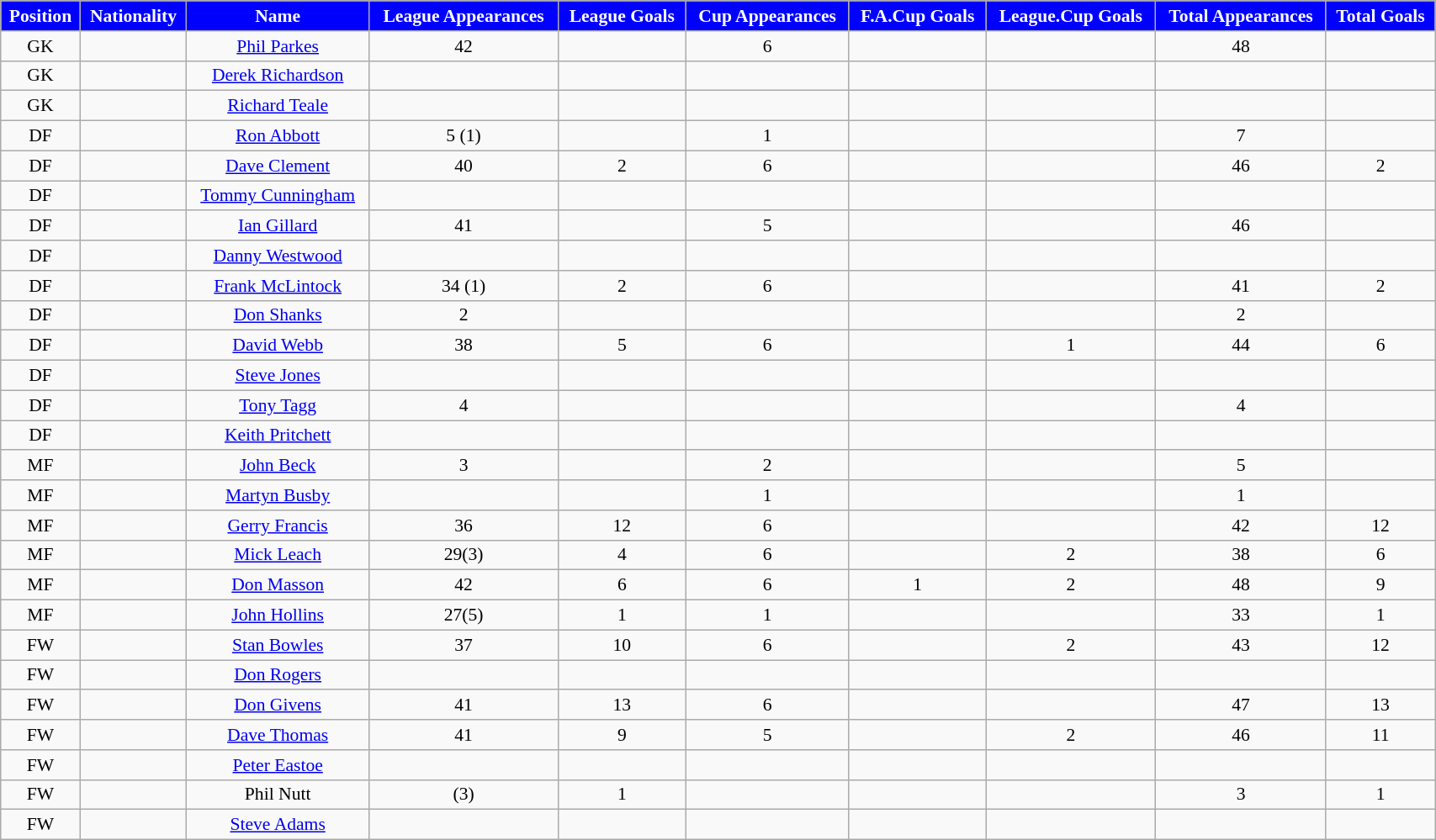<table class="wikitable" style="text-align:center; font-size:90%; width:90%;">
<tr>
<th style="background:#0000FF; color:white; text-align:center;">Position</th>
<th style="background:#0000FF; color:white; text-align:center;">Nationality</th>
<th style="background:#0000FF; color:white; text-align:center;">Name</th>
<th style="background:#0000FF; color:white; text-align:center;">League Appearances</th>
<th style="background:#0000FF; color:white; text-align:center;">League Goals</th>
<th style="background:#0000FF; color:white; text-align:center;">Cup Appearances</th>
<th style="background:#0000FF; color:white; text-align:center;">F.A.Cup Goals</th>
<th style="background:#0000FF; color:white; text-align:center;">League.Cup Goals</th>
<th style="background:#0000FF; color:white; text-align:center;">Total Appearances</th>
<th style="background:#0000FF; color:white; text-align:center;">Total Goals</th>
</tr>
<tr>
<td>GK</td>
<td></td>
<td><a href='#'>Phil Parkes</a></td>
<td>42</td>
<td></td>
<td>6</td>
<td></td>
<td></td>
<td>48</td>
<td></td>
</tr>
<tr>
<td>GK</td>
<td></td>
<td><a href='#'>Derek Richardson</a></td>
<td></td>
<td></td>
<td></td>
<td></td>
<td></td>
<td></td>
<td></td>
</tr>
<tr>
<td>GK</td>
<td></td>
<td><a href='#'>Richard Teale</a></td>
<td></td>
<td></td>
<td></td>
<td></td>
<td></td>
<td></td>
<td></td>
</tr>
<tr>
<td>DF</td>
<td></td>
<td><a href='#'>Ron Abbott</a></td>
<td>5 (1)</td>
<td></td>
<td>1</td>
<td></td>
<td></td>
<td>7</td>
<td></td>
</tr>
<tr>
<td>DF</td>
<td></td>
<td><a href='#'>Dave Clement</a></td>
<td>40</td>
<td>2</td>
<td>6</td>
<td></td>
<td></td>
<td>46</td>
<td>2</td>
</tr>
<tr>
<td>DF</td>
<td></td>
<td><a href='#'>Tommy Cunningham</a></td>
<td></td>
<td></td>
<td></td>
<td></td>
<td></td>
<td></td>
<td></td>
</tr>
<tr>
<td>DF</td>
<td></td>
<td><a href='#'>Ian Gillard</a></td>
<td>41</td>
<td></td>
<td>5</td>
<td></td>
<td></td>
<td>46</td>
<td></td>
</tr>
<tr>
<td>DF</td>
<td></td>
<td><a href='#'>Danny Westwood</a></td>
<td></td>
<td></td>
<td></td>
<td></td>
<td></td>
<td></td>
<td></td>
</tr>
<tr>
<td>DF</td>
<td></td>
<td><a href='#'>Frank McLintock</a></td>
<td>34 (1)</td>
<td>2</td>
<td>6</td>
<td></td>
<td></td>
<td>41</td>
<td>2</td>
</tr>
<tr>
<td>DF</td>
<td></td>
<td><a href='#'>Don Shanks</a></td>
<td>2</td>
<td></td>
<td></td>
<td></td>
<td></td>
<td>2</td>
<td></td>
</tr>
<tr>
<td>DF</td>
<td></td>
<td><a href='#'>David Webb</a></td>
<td>38</td>
<td>5</td>
<td>6</td>
<td></td>
<td>1</td>
<td>44</td>
<td>6</td>
</tr>
<tr>
<td>DF</td>
<td></td>
<td><a href='#'>Steve Jones</a></td>
<td></td>
<td></td>
<td></td>
<td></td>
<td></td>
<td></td>
<td></td>
</tr>
<tr>
<td>DF</td>
<td></td>
<td><a href='#'>Tony Tagg</a></td>
<td>4</td>
<td></td>
<td></td>
<td></td>
<td></td>
<td>4</td>
<td></td>
</tr>
<tr>
<td>DF</td>
<td></td>
<td><a href='#'>Keith Pritchett</a></td>
<td></td>
<td></td>
<td></td>
<td></td>
<td></td>
<td></td>
<td></td>
</tr>
<tr>
<td>MF</td>
<td></td>
<td><a href='#'>John Beck</a></td>
<td>3</td>
<td></td>
<td>2</td>
<td></td>
<td></td>
<td>5</td>
<td></td>
</tr>
<tr>
<td>MF</td>
<td></td>
<td><a href='#'>Martyn Busby</a></td>
<td></td>
<td></td>
<td>1</td>
<td></td>
<td></td>
<td>1</td>
<td></td>
</tr>
<tr>
<td>MF</td>
<td></td>
<td><a href='#'>Gerry Francis</a></td>
<td>36</td>
<td>12</td>
<td>6</td>
<td></td>
<td></td>
<td>42</td>
<td>12</td>
</tr>
<tr>
<td>MF</td>
<td></td>
<td><a href='#'>Mick Leach</a></td>
<td>29(3)</td>
<td>4</td>
<td>6</td>
<td></td>
<td>2</td>
<td>38</td>
<td>6</td>
</tr>
<tr>
<td>MF</td>
<td></td>
<td><a href='#'>Don Masson</a></td>
<td>42</td>
<td>6</td>
<td>6</td>
<td>1</td>
<td>2</td>
<td>48</td>
<td>9</td>
</tr>
<tr>
<td>MF</td>
<td></td>
<td><a href='#'>John Hollins</a></td>
<td>27(5)</td>
<td>1</td>
<td>1</td>
<td></td>
<td></td>
<td>33</td>
<td>1</td>
</tr>
<tr>
<td>FW</td>
<td></td>
<td><a href='#'>Stan Bowles</a></td>
<td>37</td>
<td>10</td>
<td>6</td>
<td></td>
<td>2</td>
<td>43</td>
<td>12</td>
</tr>
<tr>
<td>FW</td>
<td></td>
<td><a href='#'>Don Rogers</a></td>
<td></td>
<td></td>
<td></td>
<td></td>
<td></td>
<td></td>
<td></td>
</tr>
<tr>
<td>FW</td>
<td></td>
<td><a href='#'>Don Givens</a></td>
<td>41</td>
<td>13</td>
<td>6</td>
<td></td>
<td></td>
<td>47</td>
<td>13</td>
</tr>
<tr>
<td>FW</td>
<td></td>
<td><a href='#'>Dave Thomas</a></td>
<td>41</td>
<td>9</td>
<td>5</td>
<td></td>
<td>2</td>
<td>46</td>
<td>11</td>
</tr>
<tr>
<td>FW</td>
<td></td>
<td><a href='#'>Peter Eastoe</a></td>
<td></td>
<td></td>
<td></td>
<td></td>
<td></td>
<td></td>
<td></td>
</tr>
<tr>
<td>FW</td>
<td></td>
<td>Phil Nutt</td>
<td>(3)</td>
<td>1</td>
<td></td>
<td></td>
<td></td>
<td>3</td>
<td>1</td>
</tr>
<tr>
<td>FW</td>
<td></td>
<td><a href='#'>Steve Adams</a></td>
<td></td>
<td></td>
<td></td>
<td></td>
<td></td>
<td></td>
<td></td>
</tr>
</table>
